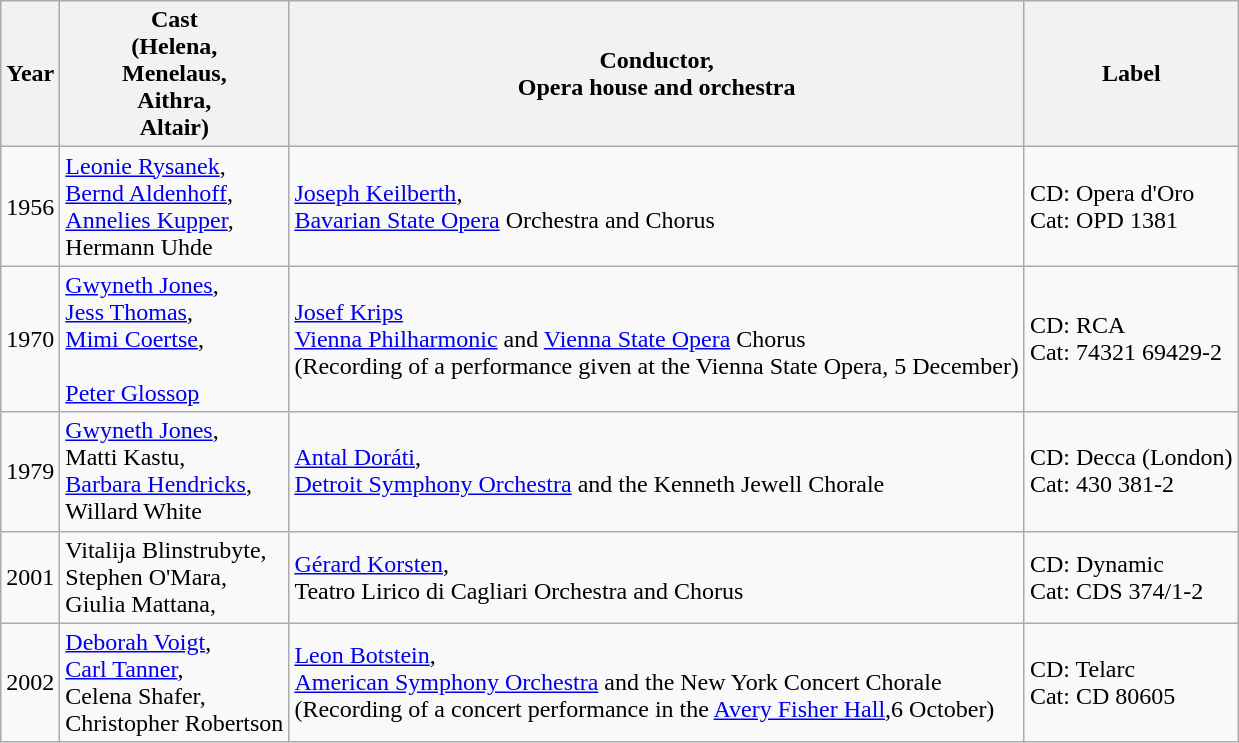<table class="wikitable">
<tr>
<th>Year</th>
<th>Cast <br>(Helena,<br>Menelaus,<br>Aithra,<br>Altair)</th>
<th>Conductor,<br>Opera house and orchestra</th>
<th>Label</th>
</tr>
<tr>
<td>1956</td>
<td><a href='#'>Leonie Rysanek</a>,<br><a href='#'>Bernd Aldenhoff</a>,<br><a href='#'>Annelies Kupper</a>,<br>Hermann Uhde</td>
<td><a href='#'>Joseph Keilberth</a>,<br><a href='#'>Bavarian State Opera</a> Orchestra and Chorus</td>
<td>CD: Opera d'Oro<br>Cat: OPD 1381</td>
</tr>
<tr>
<td>1970</td>
<td><a href='#'>Gwyneth Jones</a>,<br><a href='#'>Jess Thomas</a>,<br><a href='#'>Mimi Coertse</a>,<br><br><a href='#'>Peter Glossop</a></td>
<td><a href='#'>Josef Krips</a><br><a href='#'>Vienna Philharmonic</a> and <a href='#'>Vienna State Opera</a> Chorus<br>(Recording of a performance given at the Vienna State Opera, 5 December)</td>
<td>CD: RCA <br>Cat: 74321 69429-2</td>
</tr>
<tr>
<td>1979</td>
<td><a href='#'>Gwyneth Jones</a>, <br>Matti Kastu,<br><a href='#'>Barbara Hendricks</a>,<br>Willard White</td>
<td><a href='#'>Antal Doráti</a>, <br><a href='#'>Detroit Symphony Orchestra</a> and the Kenneth Jewell Chorale</td>
<td>CD: Decca (London)<br>Cat: 430 381-2</td>
</tr>
<tr>
<td>2001</td>
<td>Vitalija Blinstrubyte,<br>Stephen O'Mara,<br>Giulia Mattana,<br></td>
<td><a href='#'>Gérard Korsten</a>,<br>Teatro Lirico di Cagliari Orchestra and Chorus</td>
<td>CD: Dynamic<br>Cat: CDS 374/1-2</td>
</tr>
<tr>
<td>2002</td>
<td><a href='#'>Deborah Voigt</a>,<br><a href='#'>Carl Tanner</a>,<br>Celena Shafer,<br> Christopher Robertson</td>
<td><a href='#'>Leon Botstein</a>, <br><a href='#'>American Symphony Orchestra</a> and the New York Concert Chorale<br>(Recording of a concert performance in the <a href='#'>Avery Fisher Hall</a>,6 October)</td>
<td>CD: Telarc<br>Cat: CD 80605</td>
</tr>
</table>
